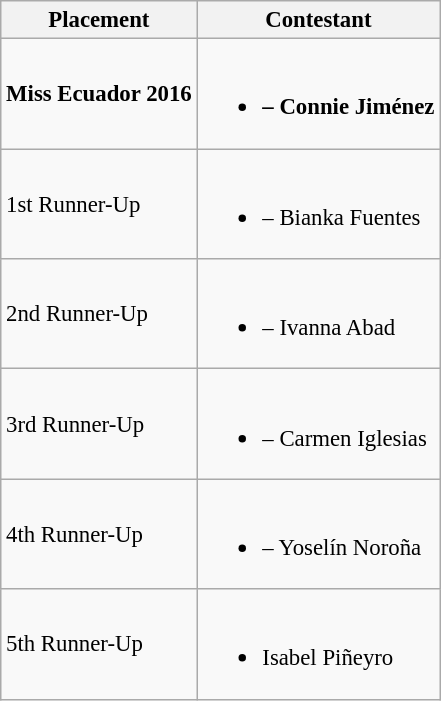<table class="wikitable sortable" style="font-size: 95%;">
<tr>
<th>Placement</th>
<th>Contestant</th>
</tr>
<tr>
<td><strong>Miss Ecuador 2016</strong><br></td>
<td><br><ul><li><strong> – Connie Jiménez</strong></li></ul></td>
</tr>
<tr>
<td>1st Runner-Up<br></td>
<td><br><ul><li> – Bianka Fuentes </li></ul></td>
</tr>
<tr>
<td>2nd Runner-Up<br></td>
<td><br><ul><li> – Ivanna Abad </li></ul></td>
</tr>
<tr>
<td>3rd Runner-Up<br></td>
<td><br><ul><li> – Carmen Iglesias</li></ul></td>
</tr>
<tr>
<td>4th Runner-Up</td>
<td><br><ul><li> – Yoselín Noroña</li></ul></td>
</tr>
<tr>
<td>5th Runner-Up</td>
<td><br><ul><li> Isabel Piñeyro </li></ul></td>
</tr>
</table>
